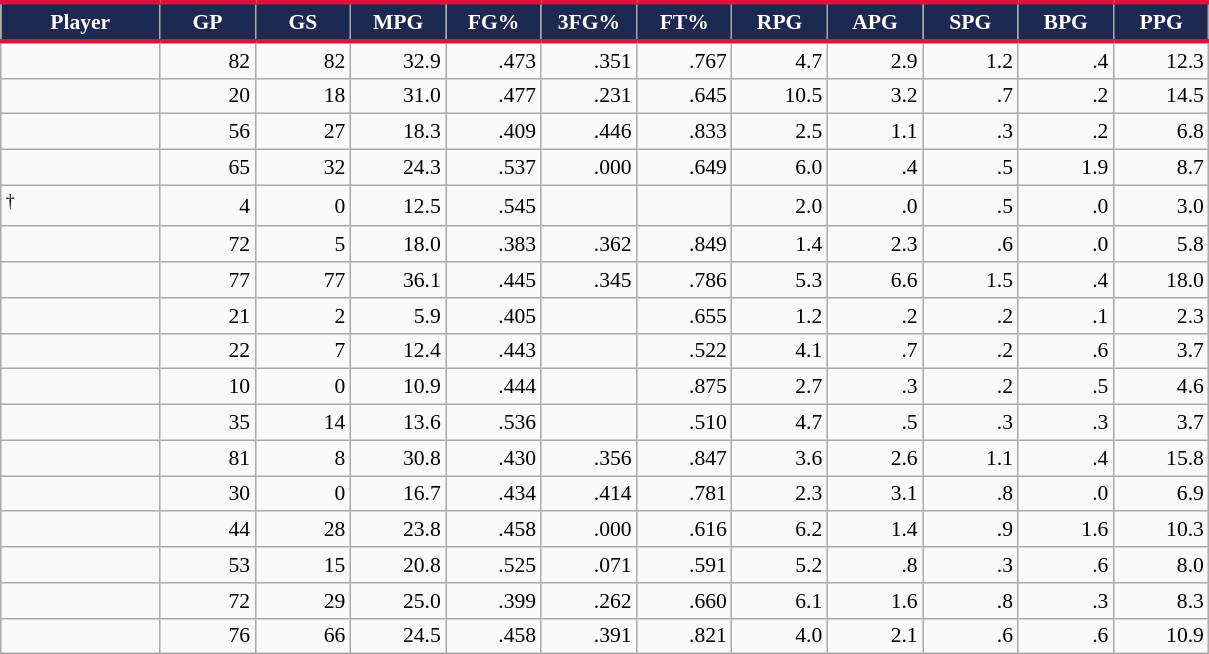<table class="wikitable sortable" style="text-align:right; font-size: 90%">
<tr>
<th style="background:#1D2951; color:#FFFFFF; border-top:#DC143C 3px solid; border-bottom:#DC143C 3px solid;" width="10%">Player</th>
<th style="background: #1D2951; color:#FFFFFF; border-top:#DC143C 3px solid; border-bottom:#DC143C 3px solid;" width="6%">GP</th>
<th style="background: #1D2951; color:#FFFFFF; border-top:#DC143C 3px solid; border-bottom:#DC143C 3px solid;" width="6%">GS</th>
<th style="background: #1D2951; color:#FFFFFF; border-top:#DC143C 3px solid; border-bottom:#DC143C 3px solid;" width="6%">MPG</th>
<th style="background: #1D2951; color:#FFFFFF; border-top:#DC143C 3px solid; border-bottom:#DC143C 3px solid;" width="6%">FG%</th>
<th style="background: #1D2951; color:#FFFFFF; border-top:#DC143C 3px solid; border-bottom:#DC143C 3px solid;" width="6%">3FG%</th>
<th style="background: #1D2951; color:#FFFFFF; border-top:#DC143C 3px solid; border-bottom:#DC143C 3px solid;" width="6%">FT%</th>
<th style="background: #1D2951; color:#FFFFFF; border-top:#DC143C 3px solid; border-bottom:#DC143C 3px solid;" width="6%">RPG</th>
<th style="background: #1D2951; color:#FFFFFF; border-top:#DC143C 3px solid; border-bottom:#DC143C 3px solid;" width="6%">APG</th>
<th style="background: #1D2951; color:#FFFFFF; border-top:#DC143C 3px solid; border-bottom:#DC143C 3px solid;" width="6%">SPG</th>
<th style="background: #1D2951; color:#FFFFFF; border-top:#DC143C 3px solid; border-bottom:#DC143C 3px solid;" width="6%">BPG</th>
<th style="background: #1D2951; color:#FFFFFF; border-top:#DC143C 3px solid; border-bottom:#DC143C 3px solid;" width="6%">PPG</th>
</tr>
<tr>
<td style="text-align:left;"></td>
<td>82</td>
<td>82</td>
<td>32.9</td>
<td>.473</td>
<td>.351</td>
<td>.767</td>
<td>4.7</td>
<td>2.9</td>
<td>1.2</td>
<td>.4</td>
<td>12.3</td>
</tr>
<tr>
<td style="text-align:left;"></td>
<td>20</td>
<td>18</td>
<td>31.0</td>
<td>.477</td>
<td>.231</td>
<td>.645</td>
<td>10.5</td>
<td>3.2</td>
<td>.7</td>
<td>.2</td>
<td>14.5</td>
</tr>
<tr>
<td style="text-align:left;"></td>
<td>56</td>
<td>27</td>
<td>18.3</td>
<td>.409</td>
<td>.446</td>
<td>.833</td>
<td>2.5</td>
<td>1.1</td>
<td>.3</td>
<td>.2</td>
<td>6.8</td>
</tr>
<tr>
<td style="text-align:left;"></td>
<td>65</td>
<td>32</td>
<td>24.3</td>
<td>.537</td>
<td>.000</td>
<td>.649</td>
<td>6.0</td>
<td>.4</td>
<td>.5</td>
<td>1.9</td>
<td>8.7</td>
</tr>
<tr>
<td style="text-align:left;"><sup>†</sup></td>
<td>4</td>
<td>0</td>
<td>12.5</td>
<td>.545</td>
<td></td>
<td></td>
<td>2.0</td>
<td>.0</td>
<td>.5</td>
<td>.0</td>
<td>3.0</td>
</tr>
<tr>
<td style="text-align:left;"></td>
<td>72</td>
<td>5</td>
<td>18.0</td>
<td>.383</td>
<td>.362</td>
<td>.849</td>
<td>1.4</td>
<td>2.3</td>
<td>.6</td>
<td>.0</td>
<td>5.8</td>
</tr>
<tr>
<td style="text-align:left;"></td>
<td>77</td>
<td>77</td>
<td>36.1</td>
<td>.445</td>
<td>.345</td>
<td>.786</td>
<td>5.3</td>
<td>6.6</td>
<td>1.5</td>
<td>.4</td>
<td>18.0</td>
</tr>
<tr>
<td style="text-align:left;"></td>
<td>21</td>
<td>2</td>
<td>5.9</td>
<td>.405</td>
<td></td>
<td>.655</td>
<td>1.2</td>
<td>.2</td>
<td>.2</td>
<td>.1</td>
<td>2.3</td>
</tr>
<tr>
<td style="text-align:left;"></td>
<td>22</td>
<td>7</td>
<td>12.4</td>
<td>.443</td>
<td></td>
<td>.522</td>
<td>4.1</td>
<td>.7</td>
<td>.2</td>
<td>.6</td>
<td>3.7</td>
</tr>
<tr>
<td style="text-align:left;"></td>
<td>10</td>
<td>0</td>
<td>10.9</td>
<td>.444</td>
<td></td>
<td>.875</td>
<td>2.7</td>
<td>.3</td>
<td>.2</td>
<td>.5</td>
<td>4.6</td>
</tr>
<tr>
<td style="text-align:left;"></td>
<td>35</td>
<td>14</td>
<td>13.6</td>
<td>.536</td>
<td></td>
<td>.510</td>
<td>4.7</td>
<td>.5</td>
<td>.3</td>
<td>.3</td>
<td>3.7</td>
</tr>
<tr>
<td style="text-align:left;"></td>
<td>81</td>
<td>8</td>
<td>30.8</td>
<td>.430</td>
<td>.356</td>
<td>.847</td>
<td>3.6</td>
<td>2.6</td>
<td>1.1</td>
<td>.4</td>
<td>15.8</td>
</tr>
<tr>
<td style="text-align:left;"></td>
<td>30</td>
<td>0</td>
<td>16.7</td>
<td>.434</td>
<td>.414</td>
<td>.781</td>
<td>2.3</td>
<td>3.1</td>
<td>.8</td>
<td>.0</td>
<td>6.9</td>
</tr>
<tr>
<td style="text-align:left;"></td>
<td>44</td>
<td>28</td>
<td>23.8</td>
<td>.458</td>
<td>.000</td>
<td>.616</td>
<td>6.2</td>
<td>1.4</td>
<td>.9</td>
<td>1.6</td>
<td>10.3</td>
</tr>
<tr>
<td style="text-align:left;"></td>
<td>53</td>
<td>15</td>
<td>20.8</td>
<td>.525</td>
<td>.071</td>
<td>.591</td>
<td>5.2</td>
<td>.8</td>
<td>.3</td>
<td>.6</td>
<td>8.0</td>
</tr>
<tr>
<td style="text-align:left;"></td>
<td>72</td>
<td>29</td>
<td>25.0</td>
<td>.399</td>
<td>.262</td>
<td>.660</td>
<td>6.1</td>
<td>1.6</td>
<td>.8</td>
<td>.3</td>
<td>8.3</td>
</tr>
<tr>
<td style="text-align:left;"></td>
<td>76</td>
<td>66</td>
<td>24.5</td>
<td>.458</td>
<td>.391</td>
<td>.821</td>
<td>4.0</td>
<td>2.1</td>
<td>.6</td>
<td>.6</td>
<td>10.9</td>
</tr>
</table>
